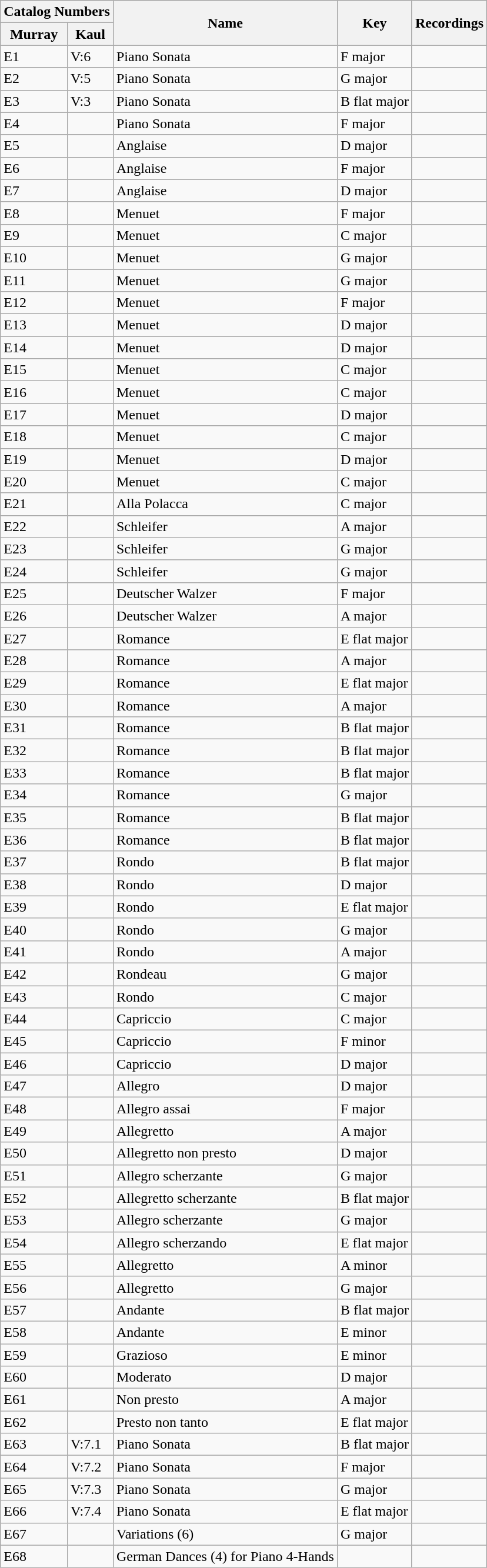<table class="wikitable">
<tr>
<th colspan="2">Catalog Numbers</th>
<th rowspan="2">Name</th>
<th rowspan="2">Key</th>
<th rowspan="2">Recordings</th>
</tr>
<tr>
<th>Murray</th>
<th>Kaul</th>
</tr>
<tr>
<td>E1</td>
<td>V:6</td>
<td>Piano Sonata</td>
<td>F major</td>
<td></td>
</tr>
<tr>
<td>E2</td>
<td>V:5</td>
<td>Piano Sonata</td>
<td>G major</td>
<td></td>
</tr>
<tr>
<td>E3</td>
<td>V:3</td>
<td>Piano Sonata</td>
<td>B flat major</td>
</tr>
<tr>
<td>E4</td>
<td></td>
<td>Piano Sonata</td>
<td>F major</td>
<td></td>
</tr>
<tr>
<td>E5</td>
<td></td>
<td>Anglaise</td>
<td>D major</td>
<td></td>
</tr>
<tr>
<td>E6</td>
<td></td>
<td>Anglaise</td>
<td>F major</td>
<td></td>
</tr>
<tr>
<td>E7</td>
<td></td>
<td>Anglaise</td>
<td>D major</td>
<td></td>
</tr>
<tr>
<td>E8</td>
<td></td>
<td>Menuet</td>
<td>F major</td>
<td></td>
</tr>
<tr>
<td>E9</td>
<td></td>
<td>Menuet</td>
<td>C major</td>
<td></td>
</tr>
<tr>
<td>E10</td>
<td></td>
<td>Menuet</td>
<td>G major</td>
<td></td>
</tr>
<tr>
<td>E11</td>
<td></td>
<td>Menuet</td>
<td>G major</td>
<td></td>
</tr>
<tr>
<td>E12</td>
<td></td>
<td>Menuet</td>
<td>F major</td>
<td></td>
</tr>
<tr>
<td>E13</td>
<td></td>
<td>Menuet</td>
<td>D major</td>
<td></td>
</tr>
<tr>
<td>E14</td>
<td></td>
<td>Menuet</td>
<td>D major</td>
<td></td>
</tr>
<tr>
<td>E15</td>
<td></td>
<td>Menuet</td>
<td>C major</td>
<td></td>
</tr>
<tr>
<td>E16</td>
<td></td>
<td>Menuet</td>
<td>C major</td>
<td></td>
</tr>
<tr>
<td>E17</td>
<td></td>
<td>Menuet</td>
<td>D major</td>
<td></td>
</tr>
<tr>
<td>E18</td>
<td></td>
<td>Menuet</td>
<td>C major</td>
<td></td>
</tr>
<tr>
<td>E19</td>
<td></td>
<td>Menuet</td>
<td>D major</td>
<td></td>
</tr>
<tr>
<td>E20</td>
<td></td>
<td>Menuet</td>
<td>C major</td>
<td></td>
</tr>
<tr>
<td>E21</td>
<td></td>
<td>Alla Polacca</td>
<td>C major</td>
<td></td>
</tr>
<tr>
<td>E22</td>
<td></td>
<td>Schleifer</td>
<td>A major</td>
<td></td>
</tr>
<tr>
<td>E23</td>
<td></td>
<td>Schleifer</td>
<td>G major</td>
<td></td>
</tr>
<tr>
<td>E24</td>
<td></td>
<td>Schleifer</td>
<td>G major</td>
<td></td>
</tr>
<tr>
<td>E25</td>
<td></td>
<td>Deutscher Walzer</td>
<td>F major</td>
<td></td>
</tr>
<tr>
<td>E26</td>
<td></td>
<td>Deutscher Walzer</td>
<td>A major</td>
<td></td>
</tr>
<tr>
<td>E27</td>
<td></td>
<td>Romance</td>
<td>E flat major</td>
<td></td>
</tr>
<tr>
<td>E28</td>
<td></td>
<td>Romance</td>
<td>A major</td>
<td></td>
</tr>
<tr>
<td>E29</td>
<td></td>
<td>Romance</td>
<td>E flat major</td>
<td></td>
</tr>
<tr>
<td>E30</td>
<td></td>
<td>Romance</td>
<td>A major</td>
<td></td>
</tr>
<tr>
<td>E31</td>
<td></td>
<td>Romance</td>
<td>B flat major</td>
<td></td>
</tr>
<tr>
<td>E32</td>
<td></td>
<td>Romance</td>
<td>B flat major</td>
<td></td>
</tr>
<tr>
<td>E33</td>
<td></td>
<td>Romance</td>
<td>B flat major</td>
<td></td>
</tr>
<tr>
<td>E34</td>
<td></td>
<td>Romance</td>
<td>G major</td>
<td></td>
</tr>
<tr>
<td>E35</td>
<td></td>
<td>Romance</td>
<td>B flat major</td>
<td></td>
</tr>
<tr>
<td>E36</td>
<td></td>
<td>Romance</td>
<td>B flat major</td>
<td></td>
</tr>
<tr>
<td>E37</td>
<td></td>
<td>Rondo</td>
<td>B flat major</td>
<td></td>
</tr>
<tr>
<td>E38</td>
<td></td>
<td>Rondo</td>
<td>D major</td>
<td></td>
</tr>
<tr>
<td>E39</td>
<td></td>
<td>Rondo</td>
<td>E flat major</td>
<td></td>
</tr>
<tr>
<td>E40</td>
<td></td>
<td>Rondo</td>
<td>G major</td>
<td></td>
</tr>
<tr>
<td>E41</td>
<td></td>
<td>Rondo</td>
<td>A major</td>
<td></td>
</tr>
<tr>
<td>E42</td>
<td></td>
<td>Rondeau</td>
<td>G major</td>
<td></td>
</tr>
<tr>
<td>E43</td>
<td></td>
<td>Rondo</td>
<td>C major</td>
<td></td>
</tr>
<tr>
<td>E44</td>
<td></td>
<td>Capriccio</td>
<td>C major</td>
<td></td>
</tr>
<tr>
<td>E45</td>
<td></td>
<td>Capriccio</td>
<td>F minor</td>
<td></td>
</tr>
<tr>
<td>E46</td>
<td></td>
<td>Capriccio</td>
<td>D major</td>
<td></td>
</tr>
<tr>
<td>E47</td>
<td></td>
<td>Allegro</td>
<td>D major</td>
<td></td>
</tr>
<tr>
<td>E48</td>
<td></td>
<td>Allegro assai</td>
<td>F major</td>
<td></td>
</tr>
<tr>
<td>E49</td>
<td></td>
<td>Allegretto</td>
<td>A major</td>
<td></td>
</tr>
<tr>
<td>E50</td>
<td></td>
<td>Allegretto non presto</td>
<td>D major</td>
<td></td>
</tr>
<tr>
<td>E51</td>
<td></td>
<td>Allegro scherzante</td>
<td>G major</td>
<td></td>
</tr>
<tr>
<td>E52</td>
<td></td>
<td>Allegretto scherzante</td>
<td>B flat major</td>
<td></td>
</tr>
<tr>
<td>E53</td>
<td></td>
<td>Allegro scherzante</td>
<td>G major</td>
<td></td>
</tr>
<tr>
<td>E54</td>
<td></td>
<td>Allegro scherzando</td>
<td>E flat major</td>
<td></td>
</tr>
<tr>
<td>E55</td>
<td></td>
<td>Allegretto</td>
<td>A minor</td>
<td></td>
</tr>
<tr>
<td>E56</td>
<td></td>
<td>Allegretto</td>
<td>G major</td>
<td></td>
</tr>
<tr>
<td>E57</td>
<td></td>
<td>Andante</td>
<td>B flat major</td>
<td></td>
</tr>
<tr>
<td>E58</td>
<td></td>
<td>Andante</td>
<td>E minor</td>
<td></td>
</tr>
<tr>
<td>E59</td>
<td></td>
<td>Grazioso</td>
<td>E minor</td>
<td></td>
</tr>
<tr>
<td>E60</td>
<td></td>
<td>Moderato</td>
<td>D major</td>
<td></td>
</tr>
<tr>
<td>E61</td>
<td></td>
<td>Non presto</td>
<td>A major</td>
<td></td>
</tr>
<tr>
<td>E62</td>
<td></td>
<td>Presto non tanto</td>
<td>E flat major</td>
<td></td>
</tr>
<tr>
<td>E63</td>
<td>V:7.1</td>
<td>Piano Sonata</td>
<td>B flat major</td>
<td></td>
</tr>
<tr>
<td>E64</td>
<td>V:7.2</td>
<td>Piano Sonata</td>
<td>F major</td>
<td></td>
</tr>
<tr>
<td>E65</td>
<td>V:7.3</td>
<td>Piano Sonata</td>
<td>G major</td>
<td></td>
</tr>
<tr>
<td>E66</td>
<td>V:7.4</td>
<td>Piano Sonata</td>
<td>E flat major</td>
<td></td>
</tr>
<tr>
<td>E67</td>
<td></td>
<td>Variations (6)</td>
<td>G major</td>
<td></td>
</tr>
<tr>
<td>E68</td>
<td></td>
<td>German Dances (4) for Piano 4-Hands</td>
<td></td>
<td></td>
</tr>
</table>
